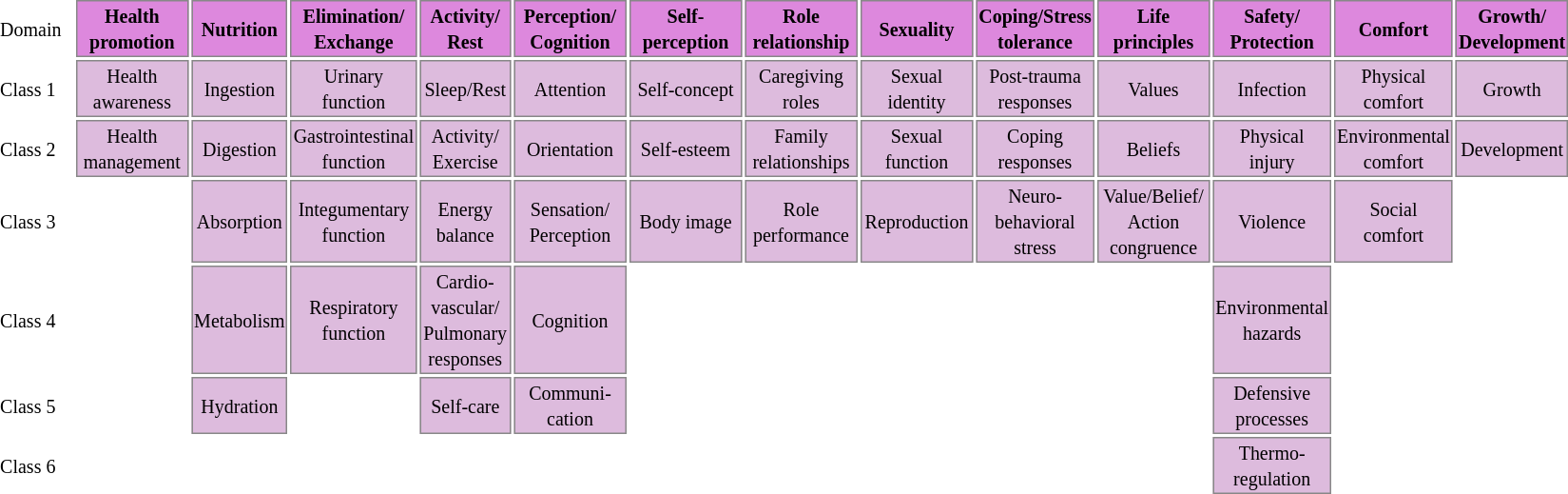<table align=center bd=1 cp=0 cs=1 style="border-style:none;border-width:0px">
<tr>
<td width=50 style="border-style:none" colspan=3><small>Domain</small></td>
<td align=center valign=center width=75 style="border-style:solid; border-width:1px; border-color:#888888; background:#dd88dd;"><small><strong>Health<br>promotion</strong></small></td>
<td align=center valign=center width=60 style="border-style:solid; border-width:1px; border-color:#888888; background:#dd88dd;"><small><strong>Nutrition</strong></small></td>
<td align=center valign=center width=75 style="border-style:solid; border-width:1px; border-color:#888888; background:#dd88dd;"><small><strong>Elimination/<br>Exchange</strong></small></td>
<td align=center valign=center width=60 style="border-style:solid; border-width:1px; border-color:#888888; background:#dd88dd;"><small><strong>Activity/<br>Rest</strong></small></td>
<td align=center valign=center width=75 style="border-style:solid; border-width:1px; border-color:#888888; background:#dd88dd;"><small><strong>Perception/<br>Cognition</strong></small></td>
<td align=center valign=center width=75 style="border-style:solid; border-width:1px; border-color:#888888; background:#dd88dd;"><small><strong>Self-<br>perception</strong></small></td>
<td align=center valign=center width=75 style="border-style:solid; border-width:1px; border-color:#888888; background:#dd88dd;"><small><strong>Role<br>relationship</strong></small></td>
<td align=center valign=center width=75 style="border-style:solid; border-width:1px; border-color:#888888; background:#dd88dd;"><small><strong>Sexuality</strong></small></td>
<td align=center valign=center width=75 style="border-style:solid; border-width:1px; border-color:#888888; background:#dd88dd;"><small><strong>Coping/Stress<br>tolerance</strong></small></td>
<td align=center valign=center width=75 style="border-style:solid; border-width:1px; border-color:#888888; background:#dd88dd;"><small><strong>Life<br>principles</strong></small></td>
<td align=center valign=center width=75 style="border-style:solid; border-width:1px; border-color:#888888; background:#dd88dd;"><small><strong>Safety/<br>Protection</strong></small></td>
<td align=center valign=center width=75 style="border-style:solid; border-width:1px; border-color:#888888; background:#dd88dd;"><small><strong>Comfort</strong></small></td>
<td align=center valign=center width=75 style="border-style:solid; border-width:1px; border-color:#888888; background:#dd88dd;"><small><strong>Growth/<br>Development</strong></small></td>
</tr>
<tr>
<td width=32 style="border-style:none" colspan=3><small>Class 1</small></td>
<td align=center valign=center width=32 style="border-style:solid; border-width:1px; border-color:#888888; background:#ddbbdd;"><small>Health<br>awareness</small></td>
<td align=center valign=center width=32 style="border-style:solid; border-width:1px; border-color:#888888; background:#ddbbdd;"><small>Ingestion</small></td>
<td align=center valign=center width=32 style="border-style:solid; border-width:1px; border-color:#888888; background:#ddbbdd;"><small>Urinary<br>function</small></td>
<td align=center valign=center width=32 style="border-style:solid; border-width:1px; border-color:#888888; background:#ddbbdd;"><small>Sleep/Rest</small></td>
<td align=center valign=center width=32 style="border-style:solid; border-width:1px; border-color:#888888; background:#ddbbdd;"><small>Attention</small></td>
<td align=center valign=center width=32 style="border-style:solid; border-width:1px; border-color:#888888; background:#ddbbdd;"><small>Self-concept</small></td>
<td align=center valign=center width=32 style="border-style:solid; border-width:1px; border-color:#888888; background:#ddbbdd;"><small>Caregiving<br>roles</small></td>
<td align=center valign=center width=32 style="border-style:solid; border-width:1px; border-color:#888888; background:#ddbbdd;"><small>Sexual<br>identity</small></td>
<td align=center valign=center width=32 style="border-style:solid; border-width:1px; border-color:#888888; background:#ddbbdd;"><small>Post-trauma<br>responses</small></td>
<td align=center valign=center width=32 style="border-style:solid; border-width:1px; border-color:#888888; background:#ddbbdd;"><small>Values</small></td>
<td align=center valign=center width=32 style="border-style:solid; border-width:1px; border-color:#888888; background:#ddbbdd;"><small>Infection</small></td>
<td align=center valign=center width=32 style="border-style:solid; border-width:1px; border-color:#888888; background:#ddbbdd;"><small>Physical<br>comfort</small></td>
<td align=center valign=center width=32 style="border-style:solid; border-width:1px; border-color:#888888; background:#ddbbdd;"><small>Growth</small></td>
</tr>
<tr>
<td width=32 style="border-style:none" colspan=3><small>Class 2</small></td>
<td align=center valign=center width=32 style="border-style:solid; border-width:1px; border-color:#888888; background:#ddbbdd;"><small>Health<br>management</small></td>
<td align=center valign=center width=32 style="border-style:solid; border-width:1px; border-color:#888888; background:#ddbbdd;"><small>Digestion</small></td>
<td align=center valign=center width=32 style="border-style:solid; border-width:1px; border-color:#888888; background:#ddbbdd;"><small>Gastrointestinal<br>function</small></td>
<td align=center valign=center width=32 style="border-style:solid; border-width:1px; border-color:#888888; background:#ddbbdd;"><small>Activity/<br>Exercise</small></td>
<td align=center valign=center width=32 style="border-style:solid; border-width:1px; border-color:#888888; background:#ddbbdd;"><small>Orientation</small></td>
<td align=center valign=center width=32 style="border-style:solid; border-width:1px; border-color:#888888; background:#ddbbdd;"><small>Self-esteem</small></td>
<td align=center valign=center width=32 style="border-style:solid; border-width:1px; border-color:#888888; background:#ddbbdd;"><small>Family<br>relationships</small></td>
<td align=center valign=center width=32 style="border-style:solid; border-width:1px; border-color:#888888; background:#ddbbdd;"><small>Sexual<br>function</small></td>
<td align=center valign=center width=32 style="border-style:solid; border-width:1px; border-color:#888888; background:#ddbbdd;"><small>Coping<br>responses</small></td>
<td align=center valign=center width=32 style="border-style:solid; border-width:1px; border-color:#888888; background:#ddbbdd;"><small>Beliefs</small></td>
<td align=center valign=center width=32 style="border-style:solid; border-width:1px; border-color:#888888; background:#ddbbdd;"><small>Physical<br>injury</small></td>
<td align=center valign=center width=32 style="border-style:solid; border-width:1px; border-color:#888888; background:#ddbbdd;"><small>Environmental<br>comfort</small></td>
<td align=center valign=center width=32 style="border-style:solid; border-width:1px; border-color:#888888; background:#ddbbdd;"><small>Development</small></td>
</tr>
<tr>
<td width=32 style="border-style:none" colspan=3><small>Class 3</small></td>
<td></td>
<td align=center valign=center width=32 style="border-style:solid; border-width:1px; border-color:#888888; background:#ddbbdd;"><small>Absorption</small></td>
<td align=center valign=center width=32 style="border-style:solid; border-width:1px; border-color:#888888; background:#ddbbdd;"><small>Integumentary<br>function</small></td>
<td align=center valign=center width=32 style="border-style:solid; border-width:1px; border-color:#888888; background:#ddbbdd;"><small>Energy<br>balance</small></td>
<td align=center valign=center width=32 style="border-style:solid; border-width:1px; border-color:#888888; background:#ddbbdd;"><small>Sensation/<br>Perception</small></td>
<td align=center valign=center width=32 style="border-style:solid; border-width:1px; border-color:#888888; background:#ddbbdd;"><small>Body image</small></td>
<td align=center valign=center width=32 style="border-style:solid; border-width:1px; border-color:#888888; background:#ddbbdd;"><small>Role<br>performance</small></td>
<td align=center valign=center width=32 style="border-style:solid; border-width:1px; border-color:#888888; background:#ddbbdd;"><small>Reproduction</small></td>
<td align=center valign=center width=32 style="border-style:solid; border-width:1px; border-color:#888888; background:#ddbbdd;"><small>Neuro-behavioral<br>stress</small></td>
<td align=center valign=center width=32 style="border-style:solid; border-width:1px; border-color:#888888; background:#ddbbdd;"><small>Value/Belief/<br>Action<br>congruence</small></td>
<td align=center valign=center width=32 style="border-style:solid; border-width:1px; border-color:#888888; background:#ddbbdd;"><small>Violence</small></td>
<td align=center valign=center width=32 style="border-style:solid; border-width:1px; border-color:#888888; background:#ddbbdd;"><small>Social<br>comfort</small></td>
<td></td>
</tr>
<tr>
<td width=32 style="border-style:none" colspan=3><small>Class 4</small></td>
<td></td>
<td align=center valign=center width=32 style="border-style:solid; border-width:1px; border-color:#888888; background:#ddbbdd;"><small>Metabolism</small></td>
<td align=center valign=center width=32 style="border-style:solid; border-width:1px; border-color:#888888; background:#ddbbdd;"><small>Respiratory<br>function</small></td>
<td align=center valign=center width=32 style="border-style:solid; border-width:1px; border-color:#888888; background:#ddbbdd;"><small>Cardio-vascular/<br>Pulmonary<br>responses</small></td>
<td align=center valign=center width=32 style="border-style:solid; border-width:1px; border-color:#888888; background:#ddbbdd;"><small>Cognition</small></td>
<td></td>
<td></td>
<td></td>
<td></td>
<td></td>
<td align=center valign=center width=32 style="border-style:solid; border-width:1px; border-color:#888888; background:#ddbbdd;"><small>Environmental<br>hazards</small></td>
<td></td>
<td></td>
</tr>
<tr>
<td width=32 style="border-style:none" colspan=3><small>Class 5</small></td>
<td></td>
<td align=center valign=center width=32 style="border-style:solid; border-width:1px; border-color:#888888; background:#ddbbdd;"><small>Hydration</small></td>
<td></td>
<td align=center valign=center width=32 style="border-style:solid; border-width:1px; border-color:#888888; background:#ddbbdd;"><small>Self-care</small></td>
<td align=center valign=center width=32 style="border-style:solid; border-width:1px; border-color:#888888; background:#ddbbdd;"><small>Communi-<br>cation</small></td>
<td></td>
<td></td>
<td></td>
<td></td>
<td></td>
<td align=center valign=center width=32 style="border-style:solid; border-width:1px; border-color:#888888; background:#ddbbdd;"><small>Defensive<br>processes</small></td>
<td></td>
<td></td>
</tr>
<tr>
<td width=32 style="border-style:none" colspan=3><small>Class 6</small></td>
<td></td>
<td></td>
<td></td>
<td></td>
<td></td>
<td></td>
<td></td>
<td></td>
<td></td>
<td></td>
<td align=center valign=center width=32 style="border-style:solid; border-width:1px; border-color:#888888; background:#ddbbdd;"><small>Thermo-<br>regulation</small></td>
<td></td>
<td></td>
</tr>
</table>
